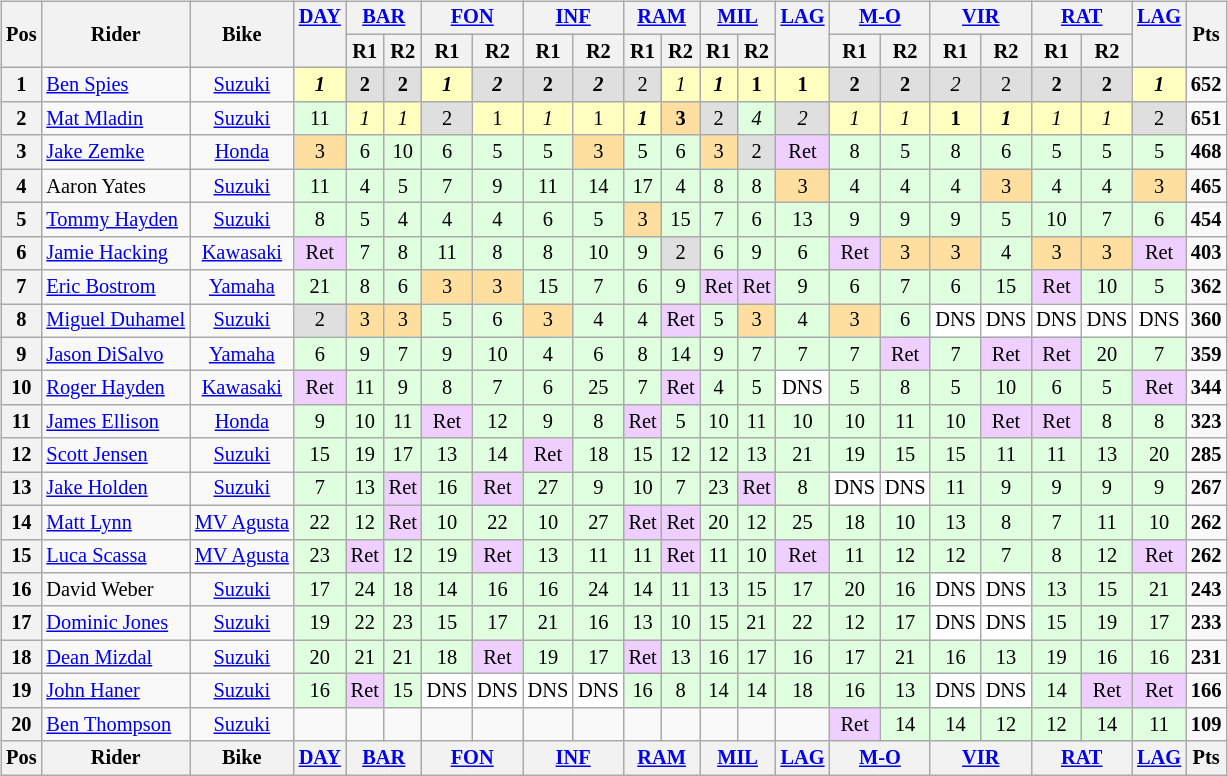<table>
<tr>
<td><br><table class="wikitable" style="font-size: 85%; text-align: center">
<tr valign="top">
<th valign="middle" rowspan=2>Pos</th>
<th valign="middle" rowspan=2>Rider</th>
<th valign="middle" rowspan=2>Bike</th>
<th valign="top" rowspan=2><a href='#'>DAY</a><br></th>
<th colspan=2><a href='#'>BAR</a><br></th>
<th colspan=2><a href='#'>FON</a><br></th>
<th colspan=2><a href='#'>INF</a><br></th>
<th colspan=2><a href='#'>RAM</a><br></th>
<th colspan=2><a href='#'>MIL</a><br></th>
<th valign="top" rowspan=2><a href='#'>LAG</a><br></th>
<th colspan=2><a href='#'>M-O</a><br></th>
<th colspan=2><a href='#'>VIR</a><br></th>
<th colspan=2><a href='#'>RAT</a><br></th>
<th valign="top" rowspan=2><a href='#'>LAG</a><br></th>
<th valign="middle" rowspan=2>Pts</th>
</tr>
<tr>
<th>R1</th>
<th>R2</th>
<th>R1</th>
<th>R2</th>
<th>R1</th>
<th>R2</th>
<th>R1</th>
<th>R2</th>
<th>R1</th>
<th>R2</th>
<th>R1</th>
<th>R2</th>
<th>R1</th>
<th>R2</th>
<th>R1</th>
<th>R2</th>
</tr>
<tr>
<th>1</th>
<td align="left"> <a href='#'>Ben Spies</a></td>
<td><a href='#'>Suzuki</a></td>
<td style="background:#ffffbf;"><strong><em>1</em></strong></td>
<td style="background:#dfdfdf;"><strong>2</strong></td>
<td style="background:#dfdfdf;"><strong>2</strong></td>
<td style="background:#ffffbf;"><strong><em>1</em></strong></td>
<td style="background:#dfdfdf;"><strong><em>2</em></strong></td>
<td style="background:#dfdfdf;"><strong>2</strong></td>
<td style="background:#dfdfdf;"><strong><em>2</em></strong></td>
<td style="background:#dfdfdf;">2</td>
<td style="background:#ffffbf;"><em>1</em></td>
<td style="background:#ffffbf;"><strong><em>1</em></strong></td>
<td style="background:#ffffbf;"><strong>1</strong></td>
<td style="background:#ffffbf;"><strong>1</strong></td>
<td style="background:#dfdfdf;"><strong>2</strong></td>
<td style="background:#dfdfdf;"><strong>2</strong></td>
<td style="background:#dfdfdf;"><em>2</em></td>
<td style="background:#dfdfdf;">2</td>
<td style="background:#dfdfdf;"><strong>2</strong></td>
<td style="background:#dfdfdf;"><strong>2</strong></td>
<td style="background:#ffffbf;"><strong><em>1</em></strong></td>
<td><strong>652</strong></td>
</tr>
<tr>
<th>2</th>
<td align="left"> <a href='#'>Mat Mladin</a></td>
<td><a href='#'>Suzuki</a></td>
<td style="background:#dfffdf;">11</td>
<td style="background:#ffffbf;"><em>1</em></td>
<td style="background:#ffffbf;"><em>1</em></td>
<td style="background:#dfdfdf;">2</td>
<td style="background:#ffffbf;">1</td>
<td style="background:#ffffbf;"><em>1</em></td>
<td style="background:#ffffbf;">1</td>
<td style="background:#ffffbf;"><strong><em>1</em></strong></td>
<td style="background:#ffdf9f;"><strong>3</strong></td>
<td style="background:#dfdfdf;">2</td>
<td style="background:#dfffdf;"><em>4</em></td>
<td style="background:#dfdfdf;"><em>2</em></td>
<td style="background:#ffffbf;"><em>1</em></td>
<td style="background:#ffffbf;"><em>1</em></td>
<td style="background:#ffffbf;"><strong>1</strong></td>
<td style="background:#ffffbf;"><strong><em>1</em></strong></td>
<td style="background:#ffffbf;"><em>1</em></td>
<td style="background:#ffffbf;"><em>1</em></td>
<td style="background:#dfdfdf;">2</td>
<td><strong>651</strong></td>
</tr>
<tr>
<th>3</th>
<td align="left"> <a href='#'>Jake Zemke</a></td>
<td><a href='#'>Honda</a></td>
<td style="background:#ffdf9f;">3</td>
<td style="background:#dfffdf;">6</td>
<td style="background:#dfffdf;">10</td>
<td style="background:#dfffdf;">6</td>
<td style="background:#dfffdf;">5</td>
<td style="background:#dfffdf;">5</td>
<td style="background:#ffdf9f;">3</td>
<td style="background:#dfffdf;">5</td>
<td style="background:#dfffdf;">6</td>
<td style="background:#ffdf9f;">3</td>
<td style="background:#dfdfdf;">2</td>
<td style="background:#efcfff;">Ret</td>
<td style="background:#dfffdf;">8</td>
<td style="background:#dfffdf;">5</td>
<td style="background:#dfffdf;">8</td>
<td style="background:#dfffdf;">6</td>
<td style="background:#dfffdf;">5</td>
<td style="background:#dfffdf;">5</td>
<td style="background:#dfffdf;">5</td>
<td><strong>468</strong></td>
</tr>
<tr>
<th>4</th>
<td align="left"> Aaron Yates</td>
<td><a href='#'>Suzuki</a></td>
<td style="background:#dfffdf;">11</td>
<td style="background:#dfffdf;">4</td>
<td style="background:#dfffdf;">5</td>
<td style="background:#dfffdf;">7</td>
<td style="background:#dfffdf;">9</td>
<td style="background:#dfffdf;">11</td>
<td style="background:#dfffdf;">14</td>
<td style="background:#dfffdf;">17</td>
<td style="background:#dfffdf;">4</td>
<td style="background:#dfffdf;">8</td>
<td style="background:#dfffdf;">8</td>
<td style="background:#ffdf9f;">3</td>
<td style="background:#dfffdf;">4</td>
<td style="background:#dfffdf;">4</td>
<td style="background:#dfffdf;">4</td>
<td style="background:#ffdf9f;">3</td>
<td style="background:#dfffdf;">4</td>
<td style="background:#dfffdf;">4</td>
<td style="background:#ffdf9f;">3</td>
<td><strong>465</strong></td>
</tr>
<tr>
<th>5</th>
<td align="left"> <a href='#'>Tommy Hayden</a></td>
<td><a href='#'>Suzuki</a></td>
<td style="background:#dfffdf;">8</td>
<td style="background:#dfffdf;">5</td>
<td style="background:#dfffdf;">4</td>
<td style="background:#dfffdf;">4</td>
<td style="background:#dfffdf;">4</td>
<td style="background:#dfffdf;">6</td>
<td style="background:#dfffdf;">5</td>
<td style="background:#ffdf9f;">3</td>
<td style="background:#dfffdf;">15</td>
<td style="background:#dfffdf;">7</td>
<td style="background:#dfffdf;">6</td>
<td style="background:#dfffdf;">13</td>
<td style="background:#dfffdf;">9</td>
<td style="background:#dfffdf;">9</td>
<td style="background:#dfffdf;">9</td>
<td style="background:#dfffdf;">5</td>
<td style="background:#dfffdf;">10</td>
<td style="background:#dfffdf;">7</td>
<td style="background:#dfffdf;">6</td>
<td><strong>454</strong></td>
</tr>
<tr>
<th>6</th>
<td align="left"> <a href='#'>Jamie Hacking</a></td>
<td><a href='#'>Kawasaki</a></td>
<td style="background:#efcfff;">Ret</td>
<td style="background:#dfffdf;">7</td>
<td style="background:#dfffdf;">8</td>
<td style="background:#dfffdf;">11</td>
<td style="background:#dfffdf;">8</td>
<td style="background:#dfffdf;">8</td>
<td style="background:#dfffdf;">10</td>
<td style="background:#dfffdf;">9</td>
<td style="background:#dfdfdf;">2</td>
<td style="background:#dfffdf;">6</td>
<td style="background:#dfffdf;">9</td>
<td style="background:#dfffdf;">6</td>
<td style="background:#efcfff;">Ret</td>
<td style="background:#ffdf9f;">3</td>
<td style="background:#ffdf9f;">3</td>
<td style="background:#dfffdf;">4</td>
<td style="background:#ffdf9f;">3</td>
<td style="background:#ffdf9f;">3</td>
<td style="background:#efcfff;">Ret</td>
<td><strong>403</strong></td>
</tr>
<tr>
<th>7</th>
<td align="left"> <a href='#'>Eric Bostrom</a></td>
<td><a href='#'>Yamaha</a></td>
<td style="background:#dfffdf;">21</td>
<td style="background:#dfffdf;">8</td>
<td style="background:#dfffdf;">6</td>
<td style="background:#ffdf9f;">3</td>
<td style="background:#ffdf9f;">3</td>
<td style="background:#dfffdf;">15</td>
<td style="background:#dfffdf;">7</td>
<td style="background:#dfffdf;">6</td>
<td style="background:#dfffdf;">9</td>
<td style="background:#efcfff;">Ret</td>
<td style="background:#efcfff;">Ret</td>
<td style="background:#dfffdf;">9</td>
<td style="background:#dfffdf;">6</td>
<td style="background:#dfffdf;">7</td>
<td style="background:#dfffdf;">6</td>
<td style="background:#dfffdf;">15</td>
<td style="background:#efcfff;">Ret</td>
<td style="background:#dfffdf;">10</td>
<td style="background:#dfffdf;">5</td>
<td><strong>362</strong></td>
</tr>
<tr>
<th>8</th>
<td align="left"> <a href='#'>Miguel Duhamel</a></td>
<td><a href='#'>Suzuki</a></td>
<td style="background:#dfdfdf;">2</td>
<td style="background:#ffdf9f;">3</td>
<td style="background:#ffdf9f;">3</td>
<td style="background:#dfffdf;">5</td>
<td style="background:#dfffdf;">6</td>
<td style="background:#ffdf9f;">3</td>
<td style="background:#dfffdf;">4</td>
<td style="background:#dfffdf;">4</td>
<td style="background:#efcfff;">Ret</td>
<td style="background:#dfffdf;">5</td>
<td style="background:#ffdf9f;">3</td>
<td style="background:#dfffdf;">4</td>
<td style="background:#ffdf9f;">3</td>
<td style="background:#dfffdf;">6</td>
<td style="background:#ffffff;">DNS</td>
<td style="background:#ffffff;">DNS</td>
<td style="background:#ffffff;">DNS</td>
<td style="background:#ffffff;">DNS</td>
<td style="background:#ffffff;">DNS</td>
<td><strong>360</strong></td>
</tr>
<tr>
<th>9</th>
<td align="left"> <a href='#'>Jason DiSalvo</a></td>
<td><a href='#'>Yamaha</a></td>
<td style="background:#dfffdf;">6</td>
<td style="background:#dfffdf;">9</td>
<td style="background:#dfffdf;">7</td>
<td style="background:#dfffdf;">9</td>
<td style="background:#dfffdf;">10</td>
<td style="background:#dfffdf;">4</td>
<td style="background:#dfffdf;">6</td>
<td style="background:#dfffdf;">8</td>
<td style="background:#dfffdf;">14</td>
<td style="background:#dfffdf;">9</td>
<td style="background:#dfffdf;">7</td>
<td style="background:#dfffdf;">7</td>
<td style="background:#dfffdf;">7</td>
<td style="background:#efcfff;">Ret</td>
<td style="background:#dfffdf;">7</td>
<td style="background:#efcfff;">Ret</td>
<td style="background:#efcfff;">Ret</td>
<td style="background:#dfffdf;">20</td>
<td style="background:#dfffdf;">7</td>
<td><strong>359</strong></td>
</tr>
<tr>
<th>10</th>
<td align="left"> <a href='#'>Roger Hayden</a></td>
<td><a href='#'>Kawasaki</a></td>
<td style="background:#efcfff;">Ret</td>
<td style="background:#dfffdf;">11</td>
<td style="background:#dfffdf;">9</td>
<td style="background:#dfffdf;">8</td>
<td style="background:#dfffdf;">7</td>
<td style="background:#dfffdf;">6</td>
<td style="background:#dfffdf;">25</td>
<td style="background:#dfffdf;">7</td>
<td style="background:#efcfff;">Ret</td>
<td style="background:#dfffdf;">4</td>
<td style="background:#dfffdf;">5</td>
<td style="background:#ffffff;">DNS</td>
<td style="background:#dfffdf;">5</td>
<td style="background:#dfffdf;">8</td>
<td style="background:#dfffdf;">5</td>
<td style="background:#dfffdf;">10</td>
<td style="background:#dfffdf;">6</td>
<td style="background:#dfffdf;">5</td>
<td style="background:#efcfff;">Ret</td>
<td><strong>344</strong></td>
</tr>
<tr>
<th>11</th>
<td align="left"> <a href='#'>James Ellison</a></td>
<td><a href='#'>Honda</a></td>
<td style="background:#dfffdf;">9</td>
<td style="background:#dfffdf;">10</td>
<td style="background:#dfffdf;">11</td>
<td style="background:#efcfff;">Ret</td>
<td style="background:#dfffdf;">12</td>
<td style="background:#dfffdf;">9</td>
<td style="background:#dfffdf;">8</td>
<td style="background:#efcfff;">Ret</td>
<td style="background:#dfffdf;">5</td>
<td style="background:#dfffdf;">10</td>
<td style="background:#dfffdf;">11</td>
<td style="background:#dfffdf;">10</td>
<td style="background:#dfffdf;">10</td>
<td style="background:#dfffdf;">11</td>
<td style="background:#dfffdf;">10</td>
<td style="background:#efcfff;">Ret</td>
<td style="background:#efcfff;">Ret</td>
<td style="background:#dfffdf;">8</td>
<td style="background:#dfffdf;">8</td>
<td><strong>323</strong></td>
</tr>
<tr>
<th>12</th>
<td align="left"> <a href='#'>Scott Jensen</a></td>
<td><a href='#'>Suzuki</a></td>
<td style="background:#dfffdf;">15</td>
<td style="background:#dfffdf;">19</td>
<td style="background:#dfffdf;">17</td>
<td style="background:#dfffdf;">13</td>
<td style="background:#dfffdf;">14</td>
<td style="background:#efcfff;">Ret</td>
<td style="background:#dfffdf;">18</td>
<td style="background:#dfffdf;">15</td>
<td style="background:#dfffdf;">12</td>
<td style="background:#dfffdf;">12</td>
<td style="background:#dfffdf;">13</td>
<td style="background:#dfffdf;">21</td>
<td style="background:#dfffdf;">19</td>
<td style="background:#dfffdf;">15</td>
<td style="background:#dfffdf;">15</td>
<td style="background:#dfffdf;">11</td>
<td style="background:#dfffdf;">11</td>
<td style="background:#dfffdf;">13</td>
<td style="background:#dfffdf;">20</td>
<td><strong>285</strong></td>
</tr>
<tr>
<th>13</th>
<td align="left"> <a href='#'>Jake Holden</a></td>
<td><a href='#'>Suzuki</a></td>
<td style="background:#dfffdf;">7</td>
<td style="background:#dfffdf;">13</td>
<td style="background:#efcfff;">Ret</td>
<td style="background:#dfffdf;">16</td>
<td style="background:#efcfff;">Ret</td>
<td style="background:#dfffdf;">27</td>
<td style="background:#dfffdf;">9</td>
<td style="background:#dfffdf;">10</td>
<td style="background:#dfffdf;">7</td>
<td style="background:#dfffdf;">23</td>
<td style="background:#efcfff;">Ret</td>
<td style="background:#dfffdf;">8</td>
<td style="background:#ffffff;">DNS</td>
<td style="background:#ffffff;">DNS</td>
<td style="background:#dfffdf;">11</td>
<td style="background:#dfffdf;">9</td>
<td style="background:#dfffdf;">9</td>
<td style="background:#dfffdf;">9</td>
<td style="background:#dfffdf;">9</td>
<td><strong>267</strong></td>
</tr>
<tr>
<th>14</th>
<td align="left"> <a href='#'>Matt Lynn</a></td>
<td><a href='#'>MV Agusta</a></td>
<td style="background:#dfffdf;">22</td>
<td style="background:#dfffdf;">12</td>
<td style="background:#efcfff;">Ret</td>
<td style="background:#dfffdf;">10</td>
<td style="background:#dfffdf;">22</td>
<td style="background:#dfffdf;">10</td>
<td style="background:#dfffdf;">27</td>
<td style="background:#efcfff;">Ret</td>
<td style="background:#efcfff;">Ret</td>
<td style="background:#dfffdf;">20</td>
<td style="background:#dfffdf;">12</td>
<td style="background:#dfffdf;">25</td>
<td style="background:#dfffdf;">18</td>
<td style="background:#dfffdf;">10</td>
<td style="background:#dfffdf;">13</td>
<td style="background:#dfffdf;">8</td>
<td style="background:#dfffdf;">7</td>
<td style="background:#dfffdf;">11</td>
<td style="background:#dfffdf;">10</td>
<td><strong>262</strong></td>
</tr>
<tr>
<th>15</th>
<td align="left"> <a href='#'>Luca Scassa</a></td>
<td><a href='#'>MV Agusta</a></td>
<td style="background:#dfffdf;">23</td>
<td style="background:#efcfff;">Ret</td>
<td style="background:#dfffdf;">12</td>
<td style="background:#dfffdf;">19</td>
<td style="background:#efcfff;">Ret</td>
<td style="background:#dfffdf;">13</td>
<td style="background:#dfffdf;">11</td>
<td style="background:#dfffdf;">11</td>
<td style="background:#efcfff;">Ret</td>
<td style="background:#dfffdf;">11</td>
<td style="background:#dfffdf;">10</td>
<td style="background:#efcfff;">Ret</td>
<td style="background:#dfffdf;">11</td>
<td style="background:#dfffdf;">12</td>
<td style="background:#dfffdf;">12</td>
<td style="background:#dfffdf;">7</td>
<td style="background:#dfffdf;">8</td>
<td style="background:#dfffdf;">12</td>
<td style="background:#efcfff;">Ret</td>
<td><strong>262</strong></td>
</tr>
<tr>
<th>16</th>
<td align="left"> David Weber</td>
<td><a href='#'>Suzuki</a></td>
<td style="background:#dfffdf;">17</td>
<td style="background:#dfffdf;">24</td>
<td style="background:#dfffdf;">18</td>
<td style="background:#dfffdf;">14</td>
<td style="background:#dfffdf;">16</td>
<td style="background:#dfffdf;">16</td>
<td style="background:#dfffdf;">24</td>
<td style="background:#dfffdf;">14</td>
<td style="background:#dfffdf;">11</td>
<td style="background:#dfffdf;">13</td>
<td style="background:#dfffdf;">15</td>
<td style="background:#dfffdf;">17</td>
<td style="background:#dfffdf;">20</td>
<td style="background:#dfffdf;">16</td>
<td style="background:#ffffff;">DNS</td>
<td style="background:#ffffff;">DNS</td>
<td style="background:#dfffdf;">13</td>
<td style="background:#dfffdf;">15</td>
<td style="background:#dfffdf;">21</td>
<td><strong>243</strong></td>
</tr>
<tr>
<th>17</th>
<td align="left"> <a href='#'>Dominic Jones</a></td>
<td><a href='#'>Suzuki</a></td>
<td style="background:#dfffdf;">19</td>
<td style="background:#dfffdf;">22</td>
<td style="background:#dfffdf;">23</td>
<td style="background:#dfffdf;">15</td>
<td style="background:#dfffdf;">17</td>
<td style="background:#dfffdf;">21</td>
<td style="background:#dfffdf;">16</td>
<td style="background:#dfffdf;">13</td>
<td style="background:#dfffdf;">10</td>
<td style="background:#dfffdf;">15</td>
<td style="background:#dfffdf;">21</td>
<td style="background:#dfffdf;">22</td>
<td style="background:#dfffdf;">12</td>
<td style="background:#dfffdf;">17</td>
<td style="background:#ffffff;">DNS</td>
<td style="background:#ffffff;">DNS</td>
<td style="background:#dfffdf;">15</td>
<td style="background:#dfffdf;">19</td>
<td style="background:#dfffdf;">17</td>
<td><strong>233</strong></td>
</tr>
<tr>
<th>18</th>
<td align="left"> <a href='#'>Dean Mizdal</a></td>
<td><a href='#'>Suzuki</a></td>
<td style="background:#dfffdf;">20</td>
<td style="background:#dfffdf;">21</td>
<td style="background:#dfffdf;">21</td>
<td style="background:#dfffdf;">18</td>
<td style="background:#efcfff;">Ret</td>
<td style="background:#dfffdf;">19</td>
<td style="background:#dfffdf;">17</td>
<td style="background:#efcfff;">Ret</td>
<td style="background:#dfffdf;">13</td>
<td style="background:#dfffdf;">16</td>
<td style="background:#dfffdf;">17</td>
<td style="background:#dfffdf;">16</td>
<td style="background:#dfffdf;">17</td>
<td style="background:#dfffdf;">21</td>
<td style="background:#dfffdf;">16</td>
<td style="background:#dfffdf;">13</td>
<td style="background:#dfffdf;">19</td>
<td style="background:#dfffdf;">16</td>
<td style="background:#dfffdf;">16</td>
<td><strong>231</strong></td>
</tr>
<tr>
<th>19</th>
<td align="left"> <a href='#'>John Haner</a></td>
<td><a href='#'>Suzuki</a></td>
<td style="background:#dfffdf;">16</td>
<td style="background:#efcfff;">Ret</td>
<td style="background:#dfffdf;">15</td>
<td style="background:#ffffff;">DNS</td>
<td style="background:#ffffff;">DNS</td>
<td style="background:#ffffff;">DNS</td>
<td style="background:#ffffff;">DNS</td>
<td style="background:#dfffdf;">16</td>
<td style="background:#dfffdf;">8</td>
<td style="background:#dfffdf;">14</td>
<td style="background:#dfffdf;">14</td>
<td style="background:#dfffdf;">18</td>
<td style="background:#dfffdf;">16</td>
<td style="background:#dfffdf;">13</td>
<td style="background:#ffffff;">DNS</td>
<td style="background:#ffffff;">DNS</td>
<td style="background:#dfffdf;">14</td>
<td style="background:#efcfff;">Ret</td>
<td style="background:#efcfff;">Ret</td>
<td><strong>166</strong></td>
</tr>
<tr>
<th>20</th>
<td align="left"> <a href='#'>Ben Thompson</a></td>
<td><a href='#'>Suzuki</a></td>
<td></td>
<td></td>
<td></td>
<td></td>
<td></td>
<td></td>
<td></td>
<td></td>
<td></td>
<td></td>
<td></td>
<td></td>
<td style="background:#efcfff;">Ret</td>
<td style="background:#dfffdf;">14</td>
<td style="background:#dfffdf;">14</td>
<td style="background:#dfffdf;">12</td>
<td style="background:#dfffdf;">12</td>
<td style="background:#dfffdf;">14</td>
<td style="background:#dfffdf;">11</td>
<td><strong>109</strong></td>
</tr>
<tr valign="top">
<th valign="middle">Pos</th>
<th valign="middle">Rider</th>
<th valign="middle">Bike</th>
<th colspan=1><a href='#'>DAY</a><br></th>
<th colspan=2><a href='#'>BAR</a><br></th>
<th colspan=2><a href='#'>FON</a><br></th>
<th colspan=2><a href='#'>INF</a><br></th>
<th colspan=2><a href='#'>RAM</a><br></th>
<th colspan=2><a href='#'>MIL</a><br></th>
<th colspan=1><a href='#'>LAG</a><br></th>
<th colspan=2><a href='#'>M-O</a><br></th>
<th colspan=2><a href='#'>VIR</a><br></th>
<th colspan=2><a href='#'>RAT</a><br></th>
<th colspan=1><a href='#'>LAG</a><br></th>
<th valign="middle">Pts</th>
</tr>
</table>
</td>
<td valign="top"> </td>
</tr>
</table>
